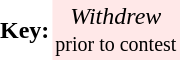<table border="0" cellspacing="0" cellpadding="2">
<tr>
<td><strong>Key:</strong></td>
<td align="center" bgcolor=#FFE8E8><em>Withdrew</em><br><small>prior to contest</small></td>
</tr>
</table>
